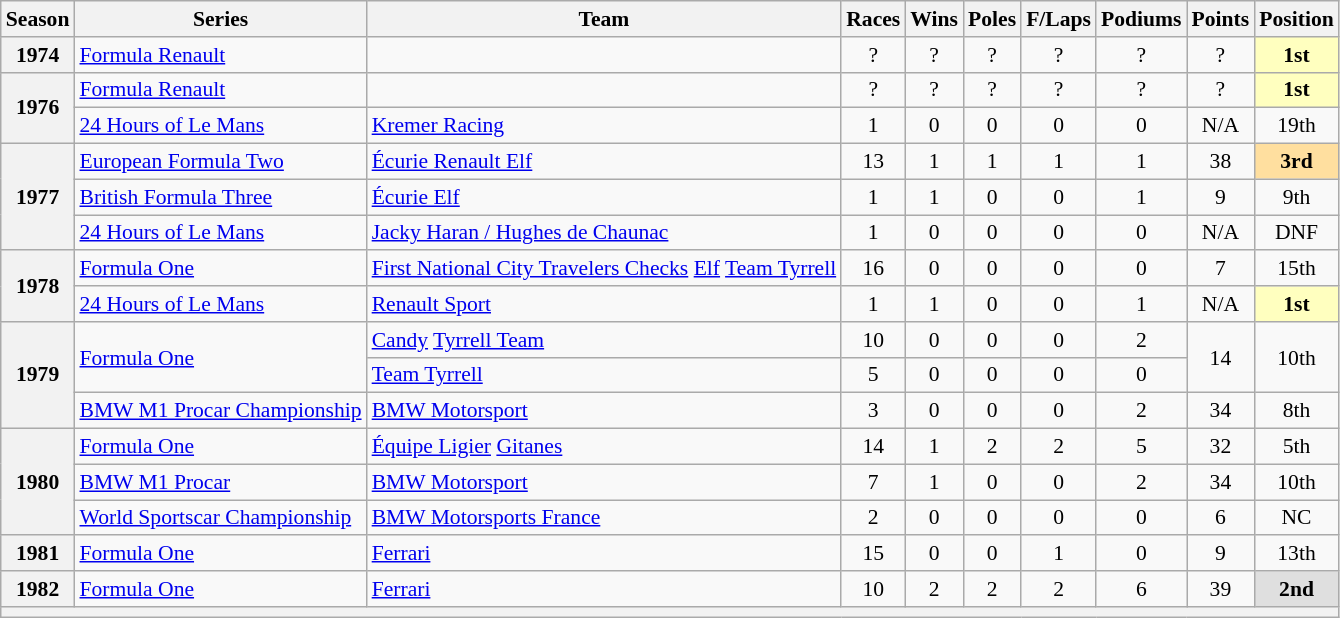<table class="wikitable" style="font-size: 90%; text-align:center">
<tr>
<th>Season</th>
<th>Series</th>
<th>Team</th>
<th>Races</th>
<th>Wins</th>
<th>Poles</th>
<th>F/Laps</th>
<th>Podiums</th>
<th>Points</th>
<th>Position</th>
</tr>
<tr>
<th>1974</th>
<td align=left><a href='#'>Formula Renault</a></td>
<td align=left></td>
<td>?</td>
<td>?</td>
<td>?</td>
<td>?</td>
<td>?</td>
<td>?</td>
<td style="background:#FFFFBF"><strong>1st</strong></td>
</tr>
<tr>
<th rowspan=2>1976</th>
<td align=left><a href='#'>Formula Renault</a></td>
<td align=left></td>
<td>?</td>
<td>?</td>
<td>?</td>
<td>?</td>
<td>?</td>
<td>?</td>
<td style="background:#FFFFBF"><strong>1st</strong></td>
</tr>
<tr>
<td align=left><a href='#'>24 Hours of Le Mans</a></td>
<td align=left><a href='#'>Kremer Racing</a></td>
<td>1</td>
<td>0</td>
<td>0</td>
<td>0</td>
<td>0</td>
<td>N/A</td>
<td>19th</td>
</tr>
<tr>
<th rowspan=3>1977</th>
<td align=left><a href='#'>European Formula Two</a></td>
<td align=left><a href='#'>Écurie Renault Elf</a></td>
<td>13</td>
<td>1</td>
<td>1</td>
<td>1</td>
<td>1</td>
<td>38</td>
<td style="background:#FFDF9F"><strong>3rd</strong></td>
</tr>
<tr>
<td align=left><a href='#'>British Formula Three</a></td>
<td align=left><a href='#'>Écurie Elf</a></td>
<td>1</td>
<td>1</td>
<td>0</td>
<td>0</td>
<td>1</td>
<td>9</td>
<td>9th</td>
</tr>
<tr>
<td align=left><a href='#'>24 Hours of Le Mans</a></td>
<td align=left><a href='#'>Jacky Haran / Hughes de Chaunac</a></td>
<td>1</td>
<td>0</td>
<td>0</td>
<td>0</td>
<td>0</td>
<td>N/A</td>
<td>DNF</td>
</tr>
<tr>
<th rowspan=2>1978</th>
<td align=left><a href='#'>Formula One</a></td>
<td align=left><a href='#'>First National City Travelers Checks</a> <a href='#'>Elf</a> <a href='#'>Team Tyrrell</a></td>
<td>16</td>
<td>0</td>
<td>0</td>
<td>0</td>
<td>0</td>
<td>7</td>
<td>15th</td>
</tr>
<tr>
<td align=left><a href='#'>24 Hours of Le Mans</a></td>
<td align=left><a href='#'>Renault Sport</a></td>
<td>1</td>
<td>1</td>
<td>0</td>
<td>0</td>
<td>1</td>
<td>N/A</td>
<td style="background:#FFFFBF"><strong>1st</strong></td>
</tr>
<tr>
<th rowspan=3>1979</th>
<td rowspan="2" style="text-align:left"><a href='#'>Formula One</a></td>
<td align=left><a href='#'>Candy</a> <a href='#'>Tyrrell Team</a></td>
<td>10</td>
<td>0</td>
<td>0</td>
<td>0</td>
<td>2</td>
<td rowspan=2>14</td>
<td rowspan=2>10th</td>
</tr>
<tr>
<td align=left><a href='#'>Team Tyrrell</a></td>
<td>5</td>
<td>0</td>
<td>0</td>
<td>0</td>
<td>0</td>
</tr>
<tr>
<td align=left><a href='#'>BMW M1 Procar Championship</a></td>
<td align=left><a href='#'>BMW Motorsport</a></td>
<td>3</td>
<td>0</td>
<td>0</td>
<td>0</td>
<td>2</td>
<td>34</td>
<td>8th</td>
</tr>
<tr>
<th rowspan=3>1980</th>
<td align=left><a href='#'>Formula One</a></td>
<td align=left><a href='#'>Équipe Ligier</a> <a href='#'>Gitanes</a></td>
<td>14</td>
<td>1</td>
<td>2</td>
<td>2</td>
<td>5</td>
<td>32</td>
<td>5th</td>
</tr>
<tr>
<td align=left><a href='#'>BMW M1 Procar</a></td>
<td align=left><a href='#'>BMW Motorsport</a></td>
<td>7</td>
<td>1</td>
<td>0</td>
<td>0</td>
<td>2</td>
<td>34</td>
<td>10th</td>
</tr>
<tr>
<td align=left><a href='#'>World Sportscar Championship</a></td>
<td align=left><a href='#'>BMW Motorsports France</a></td>
<td>2</td>
<td>0</td>
<td>0</td>
<td>0</td>
<td>0</td>
<td>6</td>
<td>NC</td>
</tr>
<tr>
<th>1981</th>
<td align=left><a href='#'>Formula One</a></td>
<td align=left><a href='#'>Ferrari</a></td>
<td>15</td>
<td>0</td>
<td>0</td>
<td>1</td>
<td>0</td>
<td>9</td>
<td>13th</td>
</tr>
<tr>
<th>1982</th>
<td align=left><a href='#'>Formula One</a></td>
<td align=left><a href='#'>Ferrari</a></td>
<td>10</td>
<td>2</td>
<td>2</td>
<td>2</td>
<td>6</td>
<td>39</td>
<td style="background:#DFDFDF"><strong>2nd</strong></td>
</tr>
<tr>
<th colspan="10"></th>
</tr>
</table>
